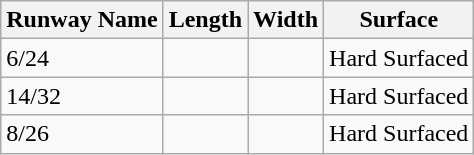<table class="wikitable">
<tr>
<th>Runway Name</th>
<th>Length</th>
<th>Width</th>
<th>Surface</th>
</tr>
<tr>
<td>6/24</td>
<td></td>
<td></td>
<td>Hard Surfaced</td>
</tr>
<tr>
<td>14/32</td>
<td></td>
<td></td>
<td>Hard Surfaced</td>
</tr>
<tr>
<td>8/26</td>
<td></td>
<td></td>
<td>Hard Surfaced</td>
</tr>
</table>
